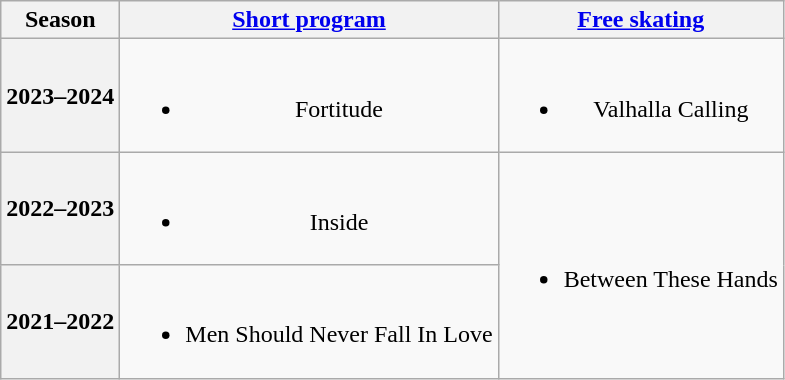<table class=wikitable style=text-align:center>
<tr>
<th>Season</th>
<th><a href='#'>Short program</a></th>
<th><a href='#'>Free skating</a></th>
</tr>
<tr>
<th>2023–2024 <br> </th>
<td><br><ul><li>Fortitude <br> </li></ul></td>
<td><br><ul><li>Valhalla Calling <br> </li></ul></td>
</tr>
<tr>
<th>2022–2023 <br> </th>
<td><br><ul><li>Inside <br></li></ul></td>
<td rowspan=2><br><ul><li>Between These Hands <br></li></ul></td>
</tr>
<tr>
<th>2021–2022 <br> </th>
<td><br><ul><li>Men Should Never Fall In Love <br></li></ul></td>
</tr>
</table>
